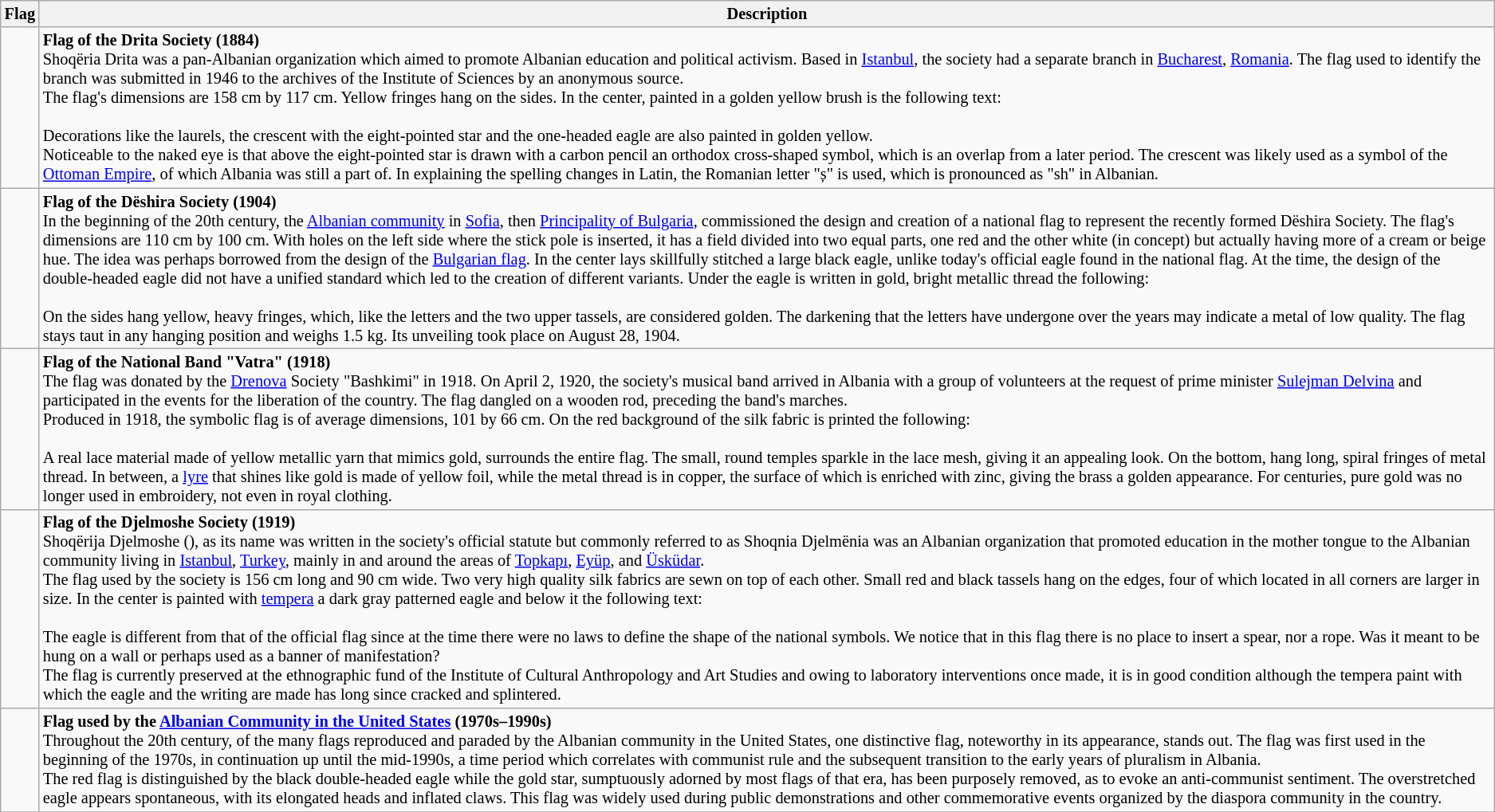<table class="wikitable" style="font-size:85%">
<tr>
<th>Flag</th>
<th>Description</th>
</tr>
<tr>
<td></td>
<td><strong>Flag of the Drita Society (1884)</strong><br>Shoqëria Drita was a pan-Albanian organization which aimed to promote Albanian education and political activism. Based in <a href='#'>Istanbul</a>, the society had a separate branch in <a href='#'>Bucharest</a>, <a href='#'>Romania</a>. The flag used to identify the branch was submitted in 1946 to the archives of the Institute of Sciences by an anonymous source.<br>The flag's dimensions are 158 cm by 117 cm. Yellow fringes hang on the sides. In the center, painted in a golden yellow brush is the following text:<br><br>Decorations like the laurels, the crescent with the eight-pointed star and the one-headed eagle are also painted in golden yellow.<br>Noticeable to the naked eye is that above the eight-pointed star is drawn with a carbon pencil an orthodox cross-shaped symbol, which is an overlap from a later period. The crescent was likely used as a symbol of the <a href='#'>Ottoman Empire</a>, of which Albania was still a part of. In explaining the spelling changes in Latin, the Romanian letter "ș" is used, which is pronounced as "sh" in Albanian.</td>
</tr>
<tr>
<td></td>
<td><strong>Flag of the Dëshira Society (1904)</strong><br>In the beginning of the 20th century, the <a href='#'>Albanian community</a> in <a href='#'>Sofia</a>, then <a href='#'>Principality of Bulgaria</a>, commissioned the design and creation of a national flag to represent the recently formed Dëshira Society. The flag's dimensions are 110 cm by 100 cm. With holes on the left side where the stick pole is inserted, it has a field divided into two equal parts, one red and the other white (in concept) but actually having more of a cream or beige hue. The idea was perhaps borrowed from the design of the <a href='#'>Bulgarian flag</a>. In the center lays skillfully stitched a large black eagle, unlike today's official eagle found in the national flag. At the time, the design of the double-headed eagle did not have a unified standard which led to the creation of different variants. Under the eagle is written in gold, bright metallic thread the following:<br><br>On the sides hang yellow, heavy fringes, which, like the letters and the two upper tassels, are considered golden. The darkening that the letters have undergone over the years may indicate a metal of low quality. The flag stays taut in any hanging position and weighs 1.5 kg. Its unveiling took place on August 28, 1904.</td>
</tr>
<tr>
<td></td>
<td><strong>Flag of the National Band "Vatra" (1918)</strong><br>The flag was donated by the <a href='#'>Drenova</a> Society "Bashkimi" in 1918. On April 2, 1920, the society's musical band arrived in Albania with a group of volunteers at the request of prime minister <a href='#'>Sulejman Delvina</a> and participated in the events for the liberation of the country. The flag dangled on a wooden rod, preceding the band's marches.<br>Produced in 1918, the symbolic flag is of average dimensions, 101 by 66 cm. On the red background of the silk fabric is printed the following:<br><br>A real lace material made of yellow metallic yarn that mimics gold, surrounds the entire flag. The small, round temples sparkle in the lace mesh, giving it an appealing look. On the bottom, hang long, spiral fringes of metal thread. In between, a <a href='#'>lyre</a> that shines like gold is made of yellow foil, while the metal thread is in copper, the surface of which is enriched with zinc, giving the brass a golden appearance. For centuries, pure gold was no longer used in embroidery, not even in royal clothing.</td>
</tr>
<tr>
<td></td>
<td><strong>Flag of the Djelmoshe Society (1919)</strong><br>Shoqërija Djelmoshe (), as its name was written in the society's official statute but commonly referred to as Shoqnia Djelmënia was an Albanian organization that promoted education in the mother tongue to the Albanian community living in <a href='#'>Istanbul</a>, <a href='#'>Turkey</a>, mainly in and around the areas of <a href='#'>Topkapı</a>, <a href='#'>Eyüp</a>, and <a href='#'>Üsküdar</a>.<br>The flag used by the society is 156 cm long and 90 cm wide. Two very high quality silk fabrics are sewn on top of each other. Small red and black tassels hang on the edges, four of which located in all corners are larger in size. In the center is painted with <a href='#'>tempera</a> a dark gray patterned eagle and below it the following text:<br><br>The eagle is different from that of the official flag since at the time there were no laws to define the shape of the national symbols.
We notice that in this flag there is no place to insert a spear, nor a rope. Was it meant to be hung on a wall or perhaps used as a banner of manifestation?<br>The flag is currently preserved at the ethnographic fund of the Institute of Cultural Anthropology and Art Studies and owing to laboratory interventions once made, it is in good condition although the tempera paint with which the eagle and the writing are made has long since cracked and splintered.</td>
</tr>
<tr>
<td></td>
<td><strong>Flag used by the <a href='#'>Albanian Community in the United States</a> (1970s–1990s)</strong><br>Throughout the 20th century, of the many flags reproduced and paraded by the Albanian community in the United States, one distinctive flag, noteworthy in its appearance, stands out. The flag was first used in the beginning of the 1970s, in continuation up until the mid-1990s, a time period which correlates with communist rule and the subsequent transition to the early years of pluralism in Albania.<br>The red flag is distinguished by the black double-headed eagle while the gold star, sumptuously adorned by most flags of that era, has been purposely removed, as to evoke an anti-communist sentiment. The overstretched eagle appears spontaneous, with its elongated heads and inflated claws. This flag was widely used during public demonstrations and other commemorative events organized by the diaspora community in the country.</td>
</tr>
<tr>
</tr>
</table>
